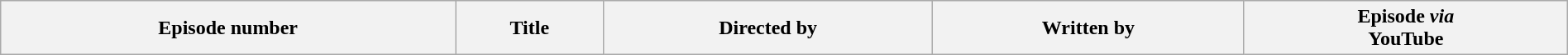<table class="wikitable plainrowheaders" style="width:100%; margin:auto;">
<tr>
<th>Episode number</th>
<th>Title</th>
<th>Directed by</th>
<th>Written by</th>
<th>Episode <em>via</em><br>YouTube<br>
























</th>
</tr>
</table>
